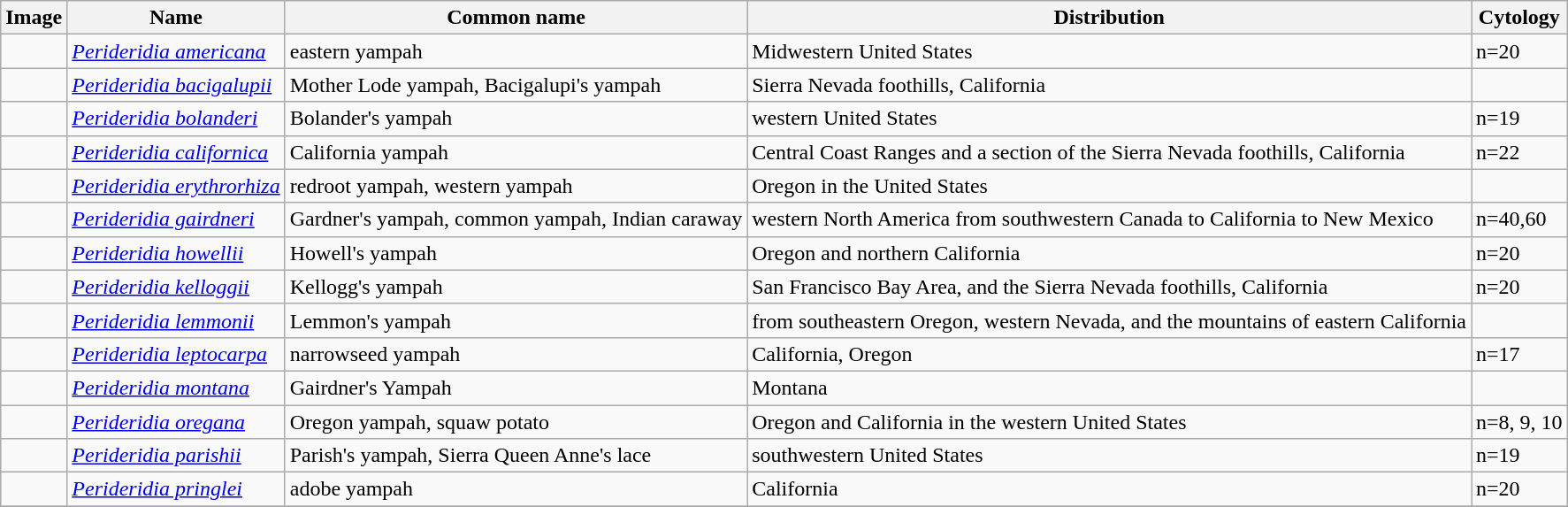<table class="wikitable sortable">
<tr>
<th>Image</th>
<th>Name</th>
<th>Common name</th>
<th>Distribution</th>
<th>Cytology</th>
</tr>
<tr>
<td></td>
<td><em><a href='#'>Perideridia americana</a></em></td>
<td>eastern yampah</td>
<td>Midwestern United States</td>
<td>n=20</td>
</tr>
<tr>
<td></td>
<td><em><a href='#'>Perideridia bacigalupii</a></em></td>
<td>Mother Lode yampah, Bacigalupi's yampah</td>
<td>Sierra Nevada foothills, California</td>
<td></td>
</tr>
<tr>
<td></td>
<td><em><a href='#'>Perideridia bolanderi</a></em></td>
<td>Bolander's yampah</td>
<td>western United States</td>
<td>n=19</td>
</tr>
<tr>
<td></td>
<td><em><a href='#'>Perideridia californica</a></em></td>
<td>California yampah</td>
<td>Central Coast Ranges and a section of the Sierra Nevada foothills, California</td>
<td>n=22</td>
</tr>
<tr>
<td></td>
<td><em><a href='#'>Perideridia erythrorhiza</a></em></td>
<td>redroot yampah, western yampah</td>
<td>Oregon in the United States</td>
<td></td>
</tr>
<tr>
<td></td>
<td><em><a href='#'>Perideridia gairdneri</a></em></td>
<td>Gardner's yampah, common yampah, Indian caraway</td>
<td>western North America from southwestern Canada to California to New Mexico</td>
<td>n=40,60</td>
</tr>
<tr>
<td></td>
<td><em><a href='#'>Perideridia howellii</a></em></td>
<td>Howell's yampah</td>
<td>Oregon and northern California</td>
<td>n=20</td>
</tr>
<tr>
<td></td>
<td><em><a href='#'>Perideridia kelloggii</a></em></td>
<td>Kellogg's yampah</td>
<td>San Francisco Bay Area, and the Sierra Nevada foothills, California</td>
<td>n=20</td>
</tr>
<tr>
<td></td>
<td><em><a href='#'>Perideridia lemmonii</a></em></td>
<td>Lemmon's yampah</td>
<td>from southeastern Oregon, western Nevada, and the mountains of eastern California</td>
<td></td>
</tr>
<tr>
<td></td>
<td><em><a href='#'>Perideridia leptocarpa</a></em></td>
<td>narrowseed yampah</td>
<td>California, Oregon</td>
<td>n=17</td>
</tr>
<tr>
<td></td>
<td><em><a href='#'>Perideridia montana</a></em></td>
<td>Gairdner's Yampah</td>
<td>Montana</td>
<td></td>
</tr>
<tr>
<td></td>
<td><em><a href='#'>Perideridia oregana</a></em></td>
<td>Oregon yampah, squaw potato</td>
<td>Oregon and California in the western United States</td>
<td>n=8, 9, 10</td>
</tr>
<tr>
<td></td>
<td><em><a href='#'>Perideridia parishii</a></em></td>
<td>Parish's yampah, Sierra Queen Anne's lace</td>
<td>southwestern United States</td>
<td>n=19</td>
</tr>
<tr>
<td></td>
<td><em><a href='#'>Perideridia pringlei</a></em></td>
<td>adobe yampah</td>
<td>California</td>
<td>n=20</td>
</tr>
<tr>
</tr>
</table>
